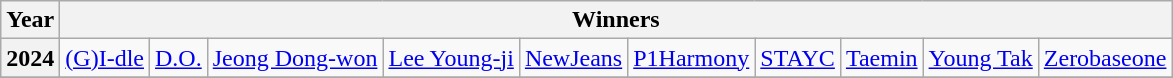<table class="wikitable plainrowheaders" style="text-align: center">
<tr>
<th scope="col">Year</th>
<th scope="col" colspan="10">Winners</th>
</tr>
<tr>
<th scope="row">2024</th>
<td><a href='#'>(G)I-dle</a></td>
<td><a href='#'>D.O.</a></td>
<td><a href='#'>Jeong Dong-won</a></td>
<td><a href='#'>Lee Young-ji</a></td>
<td><a href='#'>NewJeans</a></td>
<td><a href='#'>P1Harmony</a></td>
<td><a href='#'>STAYC</a></td>
<td><a href='#'>Taemin</a></td>
<td><a href='#'>Young Tak</a></td>
<td><a href='#'>Zerobaseone</a></td>
</tr>
<tr>
</tr>
</table>
